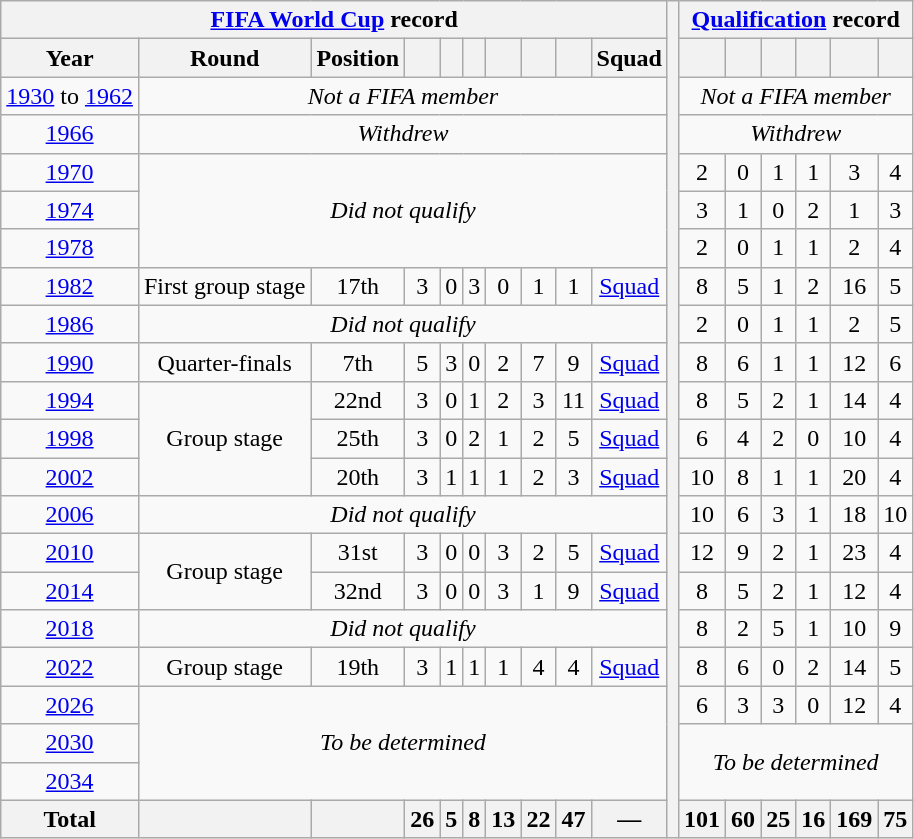<table class="wikitable" style="text-align: center;">
<tr>
<th colspan="10"><a href='#'>FIFA World Cup</a> record</th>
<th rowspan=27></th>
<th colspan=6><a href='#'>Qualification</a> record</th>
</tr>
<tr>
<th>Year</th>
<th>Round</th>
<th>Position</th>
<th></th>
<th></th>
<th></th>
<th></th>
<th></th>
<th></th>
<th>Squad</th>
<th></th>
<th></th>
<th></th>
<th></th>
<th></th>
<th></th>
</tr>
<tr>
<td><a href='#'>1930</a> to <a href='#'>1962</a></td>
<td colspan="9"><em>Not a FIFA member</em></td>
<td colspan=6><em>Not a FIFA member</em></td>
</tr>
<tr>
<td> <a href='#'>1966</a></td>
<td colspan="9"><em>Withdrew</em></td>
<td colspan=6><em>Withdrew</em></td>
</tr>
<tr>
<td> <a href='#'>1970</a></td>
<td colspan="9" rowspan="3"><em>Did not qualify</em></td>
<td>2</td>
<td>0</td>
<td>1</td>
<td>1</td>
<td>3</td>
<td>4</td>
</tr>
<tr>
<td> <a href='#'>1974</a></td>
<td>3</td>
<td>1</td>
<td>0</td>
<td>2</td>
<td>1</td>
<td>3</td>
</tr>
<tr>
<td> <a href='#'>1978</a></td>
<td>2</td>
<td>0</td>
<td>1</td>
<td>1</td>
<td>2</td>
<td>4</td>
</tr>
<tr>
<td> <a href='#'>1982</a></td>
<td>First group stage</td>
<td>17th</td>
<td>3</td>
<td>0</td>
<td>3</td>
<td>0</td>
<td>1</td>
<td>1</td>
<td><a href='#'>Squad</a></td>
<td>8</td>
<td>5</td>
<td>1</td>
<td>2</td>
<td>16</td>
<td>5</td>
</tr>
<tr>
<td> <a href='#'>1986</a></td>
<td colspan="9"><em>Did not qualify</em></td>
<td>2</td>
<td>0</td>
<td>1</td>
<td>1</td>
<td>2</td>
<td>5</td>
</tr>
<tr>
<td> <a href='#'>1990</a></td>
<td>Quarter-finals</td>
<td>7th</td>
<td>5</td>
<td>3</td>
<td>0</td>
<td>2</td>
<td>7</td>
<td>9</td>
<td><a href='#'>Squad</a></td>
<td>8</td>
<td>6</td>
<td>1</td>
<td>1</td>
<td>12</td>
<td>6</td>
</tr>
<tr>
<td> <a href='#'>1994</a></td>
<td rowspan=3>Group stage</td>
<td>22nd</td>
<td>3</td>
<td>0</td>
<td>1</td>
<td>2</td>
<td>3</td>
<td>11</td>
<td><a href='#'>Squad</a></td>
<td>8</td>
<td>5</td>
<td>2</td>
<td>1</td>
<td>14</td>
<td>4</td>
</tr>
<tr>
<td> <a href='#'>1998</a></td>
<td>25th</td>
<td>3</td>
<td>0</td>
<td>2</td>
<td>1</td>
<td>2</td>
<td>5</td>
<td><a href='#'>Squad</a></td>
<td>6</td>
<td>4</td>
<td>2</td>
<td>0</td>
<td>10</td>
<td>4</td>
</tr>
<tr>
<td>  <a href='#'>2002</a></td>
<td>20th</td>
<td>3</td>
<td>1</td>
<td>1</td>
<td>1</td>
<td>2</td>
<td>3</td>
<td><a href='#'>Squad</a></td>
<td>10</td>
<td>8</td>
<td>1</td>
<td>1</td>
<td>20</td>
<td>4</td>
</tr>
<tr>
<td> <a href='#'>2006</a></td>
<td colspan="9"><em>Did not qualify</em></td>
<td>10</td>
<td>6</td>
<td>3</td>
<td>1</td>
<td>18</td>
<td>10</td>
</tr>
<tr>
<td> <a href='#'>2010</a></td>
<td rowspan=2>Group stage</td>
<td>31st</td>
<td>3</td>
<td>0</td>
<td>0</td>
<td>3</td>
<td>2</td>
<td>5</td>
<td><a href='#'>Squad</a></td>
<td>12</td>
<td>9</td>
<td>2</td>
<td>1</td>
<td>23</td>
<td>4</td>
</tr>
<tr>
<td> <a href='#'>2014</a></td>
<td>32nd</td>
<td>3</td>
<td>0</td>
<td>0</td>
<td>3</td>
<td>1</td>
<td>9</td>
<td><a href='#'>Squad</a></td>
<td>8</td>
<td>5</td>
<td>2</td>
<td>1</td>
<td>12</td>
<td>4</td>
</tr>
<tr>
<td> <a href='#'>2018</a></td>
<td colspan="9"><em>Did not qualify</em></td>
<td>8</td>
<td>2</td>
<td>5</td>
<td>1</td>
<td>10</td>
<td>9</td>
</tr>
<tr>
<td> <a href='#'>2022</a></td>
<td>Group stage</td>
<td>19th</td>
<td>3</td>
<td>1</td>
<td>1</td>
<td>1</td>
<td>4</td>
<td>4</td>
<td><a href='#'>Squad</a></td>
<td>8</td>
<td>6</td>
<td>0</td>
<td>2</td>
<td>14</td>
<td>5</td>
</tr>
<tr>
<td>   <a href='#'>2026</a></td>
<td colspan="9" rowspan="3"><em>To be determined</em></td>
<td>6</td>
<td>3</td>
<td>3</td>
<td>0</td>
<td>12</td>
<td>4</td>
</tr>
<tr>
<td>   <a href='#'>2030</a></td>
<td colspan="6" rowspan="2"><em>To be determined</em></td>
</tr>
<tr>
<td> <a href='#'>2034</a></td>
</tr>
<tr>
<th>Total</th>
<th></th>
<th></th>
<th>26</th>
<th>5</th>
<th>8</th>
<th>13</th>
<th>22</th>
<th>47</th>
<th>—</th>
<th>101</th>
<th>60</th>
<th>25</th>
<th>16</th>
<th>169</th>
<th>75</th>
</tr>
</table>
